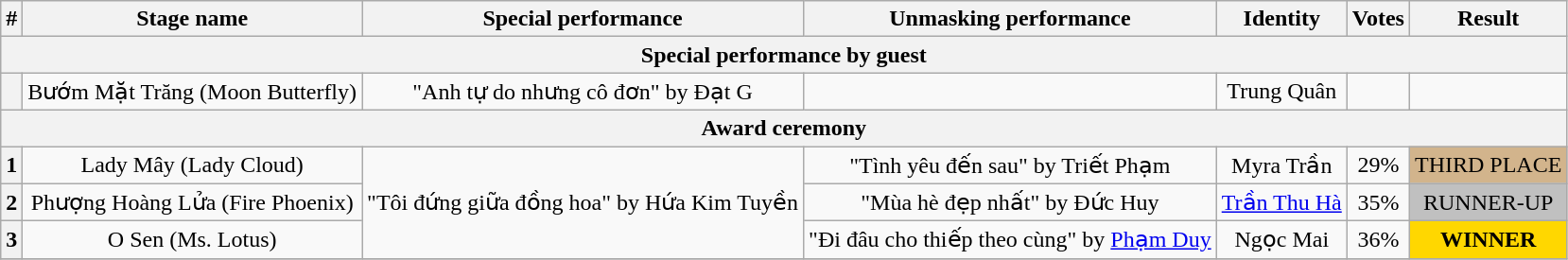<table class="wikitable plainrowheaders" style="text-align: center;">
<tr>
<th>#</th>
<th>Stage name</th>
<th>Special performance</th>
<th>Unmasking performance</th>
<th>Identity</th>
<th>Votes</th>
<th>Result</th>
</tr>
<tr>
<th colspan="7">Special performance by guest</th>
</tr>
<tr>
<th></th>
<td>Bướm Mặt Trăng (Moon Butterfly)</td>
<td>"Anh tự do nhưng cô đơn" by Đạt G</td>
<td></td>
<td>Trung Quân</td>
<td></td>
<td></td>
</tr>
<tr>
<th colspan="7">Award ceremony</th>
</tr>
<tr>
<th>1</th>
<td>Lady Mây (Lady Cloud)</td>
<td rowspan="3">"Tôi đứng giữa đồng hoa" by Hứa Kim Tuyền</td>
<td>"Tình yêu đến sau" by Triết Phạm</td>
<td>Myra Trần</td>
<td>29%<br></td>
<td bgcolor="tan">THIRD PLACE</td>
</tr>
<tr>
<th>2</th>
<td>Phượng Hoàng Lửa (Fire Phoenix)</td>
<td>"Mùa hè đẹp nhất" by Đức Huy</td>
<td><a href='#'>Trần Thu Hà</a></td>
<td>35%<br></td>
<td bgcolor="silver">RUNNER-UP</td>
</tr>
<tr>
<th>3</th>
<td>O Sen (Ms. Lotus)</td>
<td>"Đi đâu cho thiếp theo cùng" by <a href='#'>Phạm Duy</a></td>
<td>Ngọc Mai</td>
<td>36%<br></td>
<td bgcolor="gold"><strong>WINNER</strong></td>
</tr>
<tr>
</tr>
</table>
